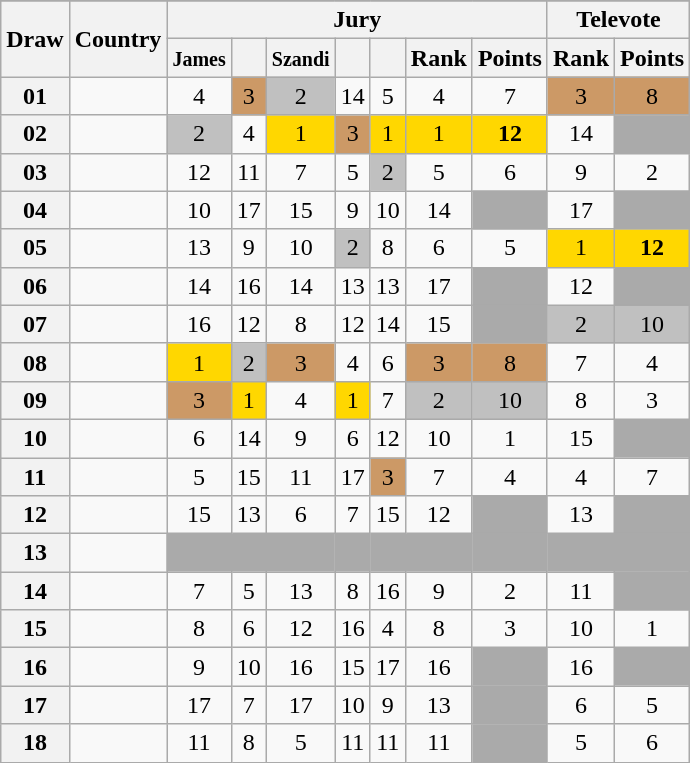<table class="sortable wikitable collapsible plainrowheaders" style="text-align:center;">
<tr>
</tr>
<tr>
<th scope="col" rowspan="2">Draw</th>
<th scope="col" rowspan="2">Country</th>
<th scope="col" colspan="7">Jury</th>
<th scope="col" colspan="2">Televote</th>
</tr>
<tr>
<th scope="col"><small>James</small></th>
<th scope="col"><small></small></th>
<th scope="col"><small>Szandi</small></th>
<th scope="col"><small></small></th>
<th scope="col"><small></small></th>
<th scope="col">Rank</th>
<th scope="col">Points</th>
<th scope="col">Rank</th>
<th scope="col">Points</th>
</tr>
<tr>
<th scope="row" style="text-align:center;">01</th>
<td style="text-align:left;"></td>
<td>4</td>
<td style="background:#CC9966;">3</td>
<td style="background:silver;">2</td>
<td>14</td>
<td>5</td>
<td>4</td>
<td>7</td>
<td style="background:#CC9966;">3</td>
<td style="background:#CC9966;">8</td>
</tr>
<tr>
<th scope="row" style="text-align:center;">02</th>
<td style="text-align:left;"></td>
<td style="background:silver;">2</td>
<td>4</td>
<td style="background:gold;">1</td>
<td style="background:#CC9966;">3</td>
<td style="background:gold;">1</td>
<td style="background:gold;">1</td>
<td style="background:gold;"><strong>12</strong></td>
<td>14</td>
<td style="background:#AAAAAA;"></td>
</tr>
<tr>
<th scope="row" style="text-align:center;">03</th>
<td style="text-align:left;"></td>
<td>12</td>
<td>11</td>
<td>7</td>
<td>5</td>
<td style="background:silver;">2</td>
<td>5</td>
<td>6</td>
<td>9</td>
<td>2</td>
</tr>
<tr>
<th scope="row" style="text-align:center;">04</th>
<td style="text-align:left;"></td>
<td>10</td>
<td>17</td>
<td>15</td>
<td>9</td>
<td>10</td>
<td>14</td>
<td style="background:#AAAAAA;"></td>
<td>17</td>
<td style="background:#AAAAAA;"></td>
</tr>
<tr>
<th scope="row" style="text-align:center;">05</th>
<td style="text-align:left;"></td>
<td>13</td>
<td>9</td>
<td>10</td>
<td style="background:silver;">2</td>
<td>8</td>
<td>6</td>
<td>5</td>
<td style="background:gold;">1</td>
<td style="background:gold;"><strong>12</strong></td>
</tr>
<tr>
<th scope="row" style="text-align:center;">06</th>
<td style="text-align:left;"></td>
<td>14</td>
<td>16</td>
<td>14</td>
<td>13</td>
<td>13</td>
<td>17</td>
<td style="background:#AAAAAA;"></td>
<td>12</td>
<td style="background:#AAAAAA;"></td>
</tr>
<tr>
<th scope="row" style="text-align:center;">07</th>
<td style="text-align:left;"></td>
<td>16</td>
<td>12</td>
<td>8</td>
<td>12</td>
<td>14</td>
<td>15</td>
<td style="background:#AAAAAA;"></td>
<td style="background:silver;">2</td>
<td style="background:silver;">10</td>
</tr>
<tr>
<th scope="row" style="text-align:center;">08</th>
<td style="text-align:left;"></td>
<td style="background:gold;">1</td>
<td style="background:silver;">2</td>
<td style="background:#CC9966;">3</td>
<td>4</td>
<td>6</td>
<td style="background:#CC9966;">3</td>
<td style="background:#CC9966;">8</td>
<td>7</td>
<td>4</td>
</tr>
<tr>
<th scope="row" style="text-align:center;">09</th>
<td style="text-align:left;"></td>
<td style="background:#CC9966;">3</td>
<td style="background:gold;">1</td>
<td>4</td>
<td style="background:gold;">1</td>
<td>7</td>
<td style="background:silver;">2</td>
<td style="background:silver;">10</td>
<td>8</td>
<td>3</td>
</tr>
<tr>
<th scope="row" style="text-align:center;">10</th>
<td style="text-align:left;"></td>
<td>6</td>
<td>14</td>
<td>9</td>
<td>6</td>
<td>12</td>
<td>10</td>
<td>1</td>
<td>15</td>
<td style="background:#AAAAAA;"></td>
</tr>
<tr>
<th scope="row" style="text-align:center;">11</th>
<td style="text-align:left;"></td>
<td>5</td>
<td>15</td>
<td>11</td>
<td>17</td>
<td style="background:#CC9966;">3</td>
<td>7</td>
<td>4</td>
<td>4</td>
<td>7</td>
</tr>
<tr>
<th scope="row" style="text-align:center;">12</th>
<td style="text-align:left;"></td>
<td>15</td>
<td>13</td>
<td>6</td>
<td>7</td>
<td>15</td>
<td>12</td>
<td style="background:#AAAAAA;"></td>
<td>13</td>
<td style="background:#AAAAAA;"></td>
</tr>
<tr class="sortbottom">
<th scope="row" style="text-align:center;">13</th>
<td style="text-align:left;"></td>
<td style="background:#AAAAAA;"></td>
<td style="background:#AAAAAA;"></td>
<td style="background:#AAAAAA;"></td>
<td style="background:#AAAAAA;"></td>
<td style="background:#AAAAAA;"></td>
<td style="background:#AAAAAA;"></td>
<td style="background:#AAAAAA;"></td>
<td style="background:#AAAAAA;"></td>
<td style="background:#AAAAAA;"></td>
</tr>
<tr>
<th scope="row" style="text-align:center;">14</th>
<td style="text-align:left;"></td>
<td>7</td>
<td>5</td>
<td>13</td>
<td>8</td>
<td>16</td>
<td>9</td>
<td>2</td>
<td>11</td>
<td style="background:#AAAAAA;"></td>
</tr>
<tr>
<th scope="row" style="text-align:center;">15</th>
<td style="text-align:left;"></td>
<td>8</td>
<td>6</td>
<td>12</td>
<td>16</td>
<td>4</td>
<td>8</td>
<td>3</td>
<td>10</td>
<td>1</td>
</tr>
<tr>
<th scope="row" style="text-align:center;">16</th>
<td style="text-align:left;"></td>
<td>9</td>
<td>10</td>
<td>16</td>
<td>15</td>
<td>17</td>
<td>16</td>
<td style="background:#AAAAAA;"></td>
<td>16</td>
<td style="background:#AAAAAA;"></td>
</tr>
<tr>
<th scope="row" style="text-align:center;">17</th>
<td style="text-align:left;"></td>
<td>17</td>
<td>7</td>
<td>17</td>
<td>10</td>
<td>9</td>
<td>13</td>
<td style="background:#AAAAAA;"></td>
<td>6</td>
<td>5</td>
</tr>
<tr>
<th scope="row" style="text-align:center;">18</th>
<td style="text-align:left;"></td>
<td>11</td>
<td>8</td>
<td>5</td>
<td>11</td>
<td>11</td>
<td>11</td>
<td style="background:#AAAAAA;"></td>
<td>5</td>
<td>6</td>
</tr>
</table>
